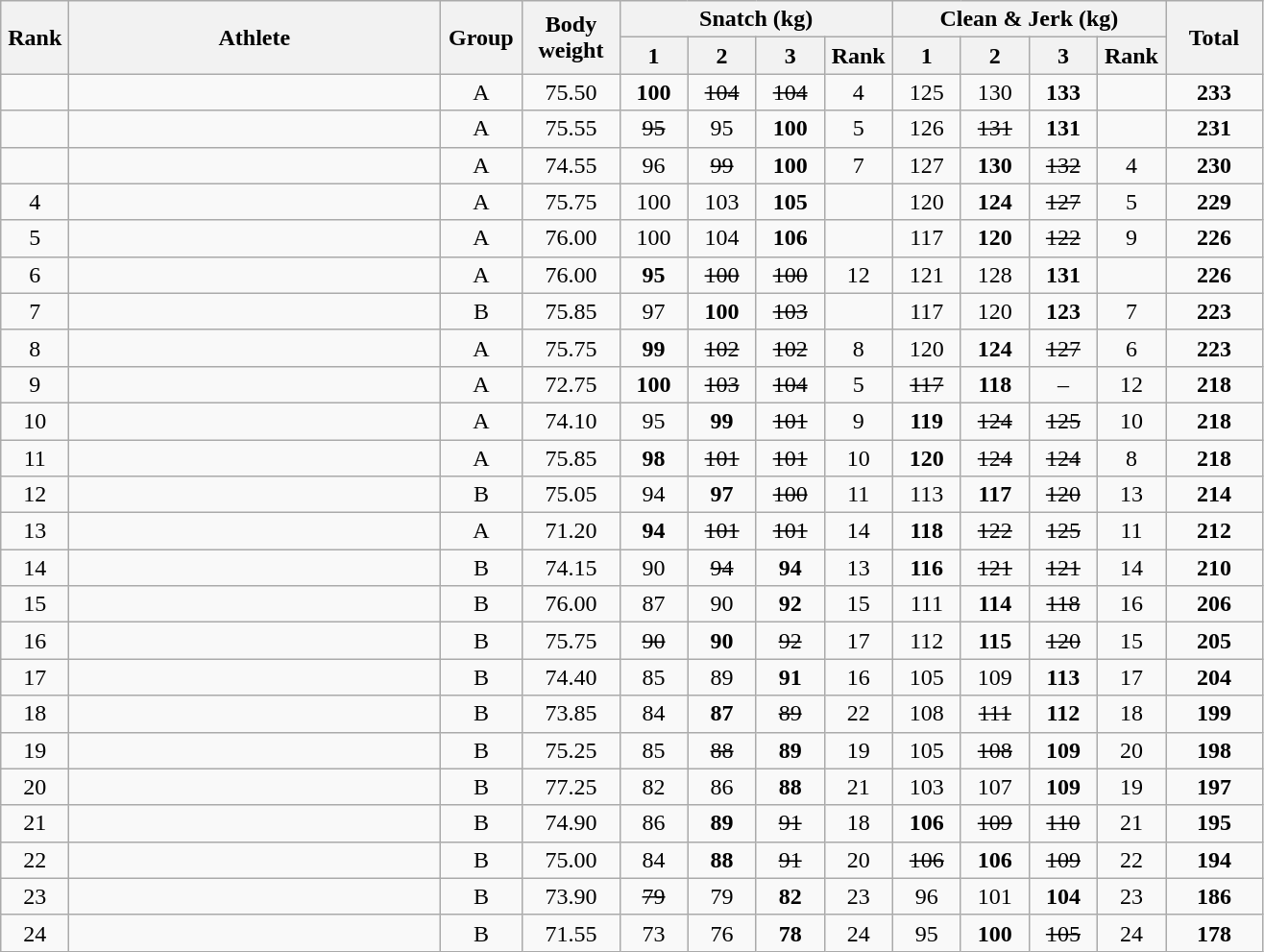<table class = "wikitable" style="text-align:center;">
<tr>
<th rowspan=2 width=40>Rank</th>
<th rowspan=2 width=250>Athlete</th>
<th rowspan=2 width=50>Group</th>
<th rowspan=2 width=60>Body weight</th>
<th colspan=4>Snatch (kg)</th>
<th colspan=4>Clean & Jerk (kg)</th>
<th rowspan=2 width=60>Total</th>
</tr>
<tr>
<th width=40>1</th>
<th width=40>2</th>
<th width=40>3</th>
<th width=40>Rank</th>
<th width=40>1</th>
<th width=40>2</th>
<th width=40>3</th>
<th width=40>Rank</th>
</tr>
<tr>
<td></td>
<td align=left></td>
<td>A</td>
<td>75.50</td>
<td><strong>100</strong></td>
<td><s>104</s></td>
<td><s>104</s></td>
<td>4</td>
<td>125</td>
<td>130</td>
<td><strong>133</strong></td>
<td></td>
<td><strong>233</strong></td>
</tr>
<tr>
<td></td>
<td align=left></td>
<td>A</td>
<td>75.55</td>
<td><s>95</s></td>
<td>95</td>
<td><strong>100</strong></td>
<td>5</td>
<td>126</td>
<td><s>131</s></td>
<td><strong>131</strong></td>
<td></td>
<td><strong>231</strong></td>
</tr>
<tr>
<td></td>
<td align=left></td>
<td>A</td>
<td>74.55</td>
<td>96</td>
<td><s>99</s></td>
<td><strong>100</strong></td>
<td>7</td>
<td>127</td>
<td><strong>130</strong></td>
<td><s>132</s></td>
<td>4</td>
<td><strong>230</strong></td>
</tr>
<tr>
<td>4</td>
<td align=left></td>
<td>A</td>
<td>75.75</td>
<td>100</td>
<td>103</td>
<td><strong>105</strong></td>
<td></td>
<td>120</td>
<td><strong>124</strong></td>
<td><s>127</s></td>
<td>5</td>
<td><strong>229</strong></td>
</tr>
<tr>
<td>5</td>
<td align=left></td>
<td>A</td>
<td>76.00</td>
<td>100</td>
<td>104</td>
<td><strong>106</strong></td>
<td></td>
<td>117</td>
<td><strong>120</strong></td>
<td><s>122</s></td>
<td>9</td>
<td><strong>226</strong></td>
</tr>
<tr>
<td>6</td>
<td align=left></td>
<td>A</td>
<td>76.00</td>
<td><strong>95</strong></td>
<td><s>100</s></td>
<td><s>100</s></td>
<td>12</td>
<td>121</td>
<td>128</td>
<td><strong>131</strong></td>
<td></td>
<td><strong>226</strong></td>
</tr>
<tr>
<td>7</td>
<td align=left></td>
<td>B</td>
<td>75.85</td>
<td>97</td>
<td><strong>100</strong></td>
<td><s>103</s></td>
<td></td>
<td>117</td>
<td>120</td>
<td><strong>123</strong></td>
<td>7</td>
<td><strong>223</strong></td>
</tr>
<tr>
<td>8</td>
<td align=left></td>
<td>A</td>
<td>75.75</td>
<td><strong>99</strong></td>
<td><s>102</s></td>
<td><s>102</s></td>
<td>8</td>
<td>120</td>
<td><strong>124</strong></td>
<td><s>127</s></td>
<td>6</td>
<td><strong>223</strong></td>
</tr>
<tr>
<td>9</td>
<td align=left></td>
<td>A</td>
<td>72.75</td>
<td><strong>100</strong></td>
<td><s>103</s></td>
<td><s>104</s></td>
<td>5</td>
<td><s>117</s></td>
<td><strong>118</strong></td>
<td>–</td>
<td>12</td>
<td><strong>218</strong></td>
</tr>
<tr>
<td>10</td>
<td align=left></td>
<td>A</td>
<td>74.10</td>
<td>95</td>
<td><strong>99</strong></td>
<td><s>101</s></td>
<td>9</td>
<td><strong>119</strong></td>
<td><s>124</s></td>
<td><s>125</s></td>
<td>10</td>
<td><strong>218</strong></td>
</tr>
<tr>
<td>11</td>
<td align=left></td>
<td>A</td>
<td>75.85</td>
<td><strong>98</strong></td>
<td><s>101</s></td>
<td><s>101</s></td>
<td>10</td>
<td><strong>120</strong></td>
<td><s>124</s></td>
<td><s>124</s></td>
<td>8</td>
<td><strong>218</strong></td>
</tr>
<tr>
<td>12</td>
<td align=left></td>
<td>B</td>
<td>75.05</td>
<td>94</td>
<td><strong>97</strong></td>
<td><s>100</s></td>
<td>11</td>
<td>113</td>
<td><strong>117</strong></td>
<td><s>120</s></td>
<td>13</td>
<td><strong>214</strong></td>
</tr>
<tr>
<td>13</td>
<td align=left></td>
<td>A</td>
<td>71.20</td>
<td><strong>94</strong></td>
<td><s>101</s></td>
<td><s>101</s></td>
<td>14</td>
<td><strong>118</strong></td>
<td><s>122</s></td>
<td><s>125</s></td>
<td>11</td>
<td><strong>212</strong></td>
</tr>
<tr>
<td>14</td>
<td align=left></td>
<td>B</td>
<td>74.15</td>
<td>90</td>
<td><s>94</s></td>
<td><strong>94</strong></td>
<td>13</td>
<td><strong>116</strong></td>
<td><s>121</s></td>
<td><s>121</s></td>
<td>14</td>
<td><strong>210</strong></td>
</tr>
<tr>
<td>15</td>
<td align=left></td>
<td>B</td>
<td>76.00</td>
<td>87</td>
<td>90</td>
<td><strong>92</strong></td>
<td>15</td>
<td>111</td>
<td><strong>114</strong></td>
<td><s>118</s></td>
<td>16</td>
<td><strong>206</strong></td>
</tr>
<tr>
<td>16</td>
<td align=left></td>
<td>B</td>
<td>75.75</td>
<td><s>90</s></td>
<td><strong>90</strong></td>
<td><s>92</s></td>
<td>17</td>
<td>112</td>
<td><strong>115</strong></td>
<td><s>120</s></td>
<td>15</td>
<td><strong>205</strong></td>
</tr>
<tr>
<td>17</td>
<td align=left></td>
<td>B</td>
<td>74.40</td>
<td>85</td>
<td>89</td>
<td><strong>91</strong></td>
<td>16</td>
<td>105</td>
<td>109</td>
<td><strong>113</strong></td>
<td>17</td>
<td><strong>204</strong></td>
</tr>
<tr>
<td>18</td>
<td align=left></td>
<td>B</td>
<td>73.85</td>
<td>84</td>
<td><strong>87</strong></td>
<td><s>89</s></td>
<td>22</td>
<td>108</td>
<td><s>111</s></td>
<td><strong>112</strong></td>
<td>18</td>
<td><strong>199</strong></td>
</tr>
<tr>
<td>19</td>
<td align=left></td>
<td>B</td>
<td>75.25</td>
<td>85</td>
<td><s>88</s></td>
<td><strong>89</strong></td>
<td>19</td>
<td>105</td>
<td><s>108</s></td>
<td><strong>109</strong></td>
<td>20</td>
<td><strong>198</strong></td>
</tr>
<tr>
<td>20</td>
<td align=left></td>
<td>B</td>
<td>77.25</td>
<td>82</td>
<td>86</td>
<td><strong>88</strong></td>
<td>21</td>
<td>103</td>
<td>107</td>
<td><strong>109</strong></td>
<td>19</td>
<td><strong>197</strong></td>
</tr>
<tr>
<td>21</td>
<td align=left></td>
<td>B</td>
<td>74.90</td>
<td>86</td>
<td><strong>89</strong></td>
<td><s>91</s></td>
<td>18</td>
<td><strong>106</strong></td>
<td><s>109</s></td>
<td><s>110</s></td>
<td>21</td>
<td><strong>195</strong></td>
</tr>
<tr>
<td>22</td>
<td align=left></td>
<td>B</td>
<td>75.00</td>
<td>84</td>
<td><strong>88</strong></td>
<td><s>91</s></td>
<td>20</td>
<td><s>106</s></td>
<td><strong>106</strong></td>
<td><s>109</s></td>
<td>22</td>
<td><strong>194</strong></td>
</tr>
<tr>
<td>23</td>
<td align=left></td>
<td>B</td>
<td>73.90</td>
<td><s>79</s></td>
<td>79</td>
<td><strong>82</strong></td>
<td>23</td>
<td>96</td>
<td>101</td>
<td><strong>104</strong></td>
<td>23</td>
<td><strong>186</strong></td>
</tr>
<tr>
<td>24</td>
<td align=left></td>
<td>B</td>
<td>71.55</td>
<td>73</td>
<td>76</td>
<td><strong>78</strong></td>
<td>24</td>
<td>95</td>
<td><strong>100</strong></td>
<td><s>105</s></td>
<td>24</td>
<td><strong>178</strong></td>
</tr>
</table>
